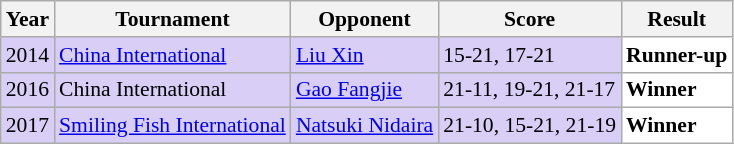<table class="sortable wikitable" style="font-size: 90%;">
<tr>
<th>Year</th>
<th>Tournament</th>
<th>Opponent</th>
<th>Score</th>
<th>Result</th>
</tr>
<tr style="background:#D8CEF6">
<td align="center">2014</td>
<td align="left"><a href='#'>China International</a></td>
<td align="left"> <a href='#'>Liu Xin</a></td>
<td align="left">15-21, 17-21</td>
<td style="text-align:left; background:white"> <strong>Runner-up</strong></td>
</tr>
<tr style="background:#D8CEF6">
<td align="center">2016</td>
<td align="left">China International</td>
<td align="left"> <a href='#'>Gao Fangjie</a></td>
<td align="left">21-11, 19-21, 21-17</td>
<td style="text-align:left; background:white"> <strong>Winner</strong></td>
</tr>
<tr style="background:#D8CEF6">
<td align="center">2017</td>
<td align="left"><a href='#'>Smiling Fish International</a></td>
<td align="left"> <a href='#'>Natsuki Nidaira</a></td>
<td align="left">21-10, 15-21, 21-19</td>
<td style="text-align:left; background:white"> <strong>Winner</strong></td>
</tr>
</table>
